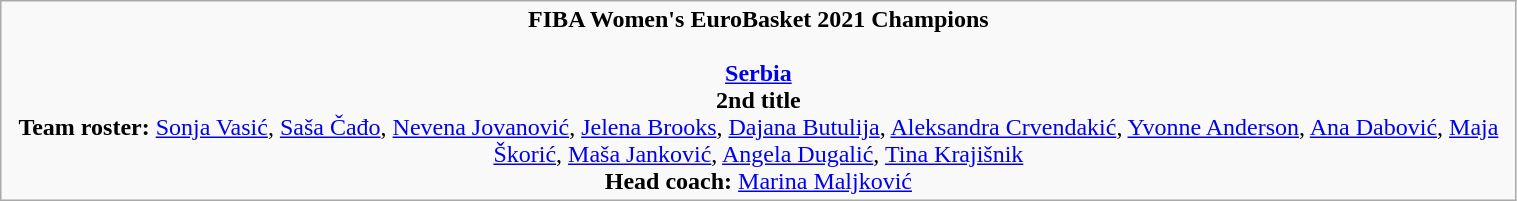<table class="wikitable" width=80%>
<tr align=center>
<td><strong>FIBA Women's EuroBasket 2021 Champions</strong><br><br><strong><a href='#'>Serbia</a></strong><br><strong>2nd title</strong><br><strong>Team roster:</strong> <a href='#'>Sonja Vasić</a>, <a href='#'>Saša Čađo</a>, <a href='#'>Nevena Jovanović</a>, <a href='#'>Jelena Brooks</a>, <a href='#'>Dajana Butulija</a>, <a href='#'>Aleksandra Crvendakić</a>, <a href='#'>Yvonne Anderson</a>, <a href='#'>Ana Dabović</a>, <a href='#'>Maja Škorić</a>, <a href='#'>Maša Janković</a>, <a href='#'>Angela Dugalić</a>, <a href='#'>Tina Krajišnik</a><br><strong>Head coach:</strong> <a href='#'>Marina Maljković</a></td>
</tr>
</table>
